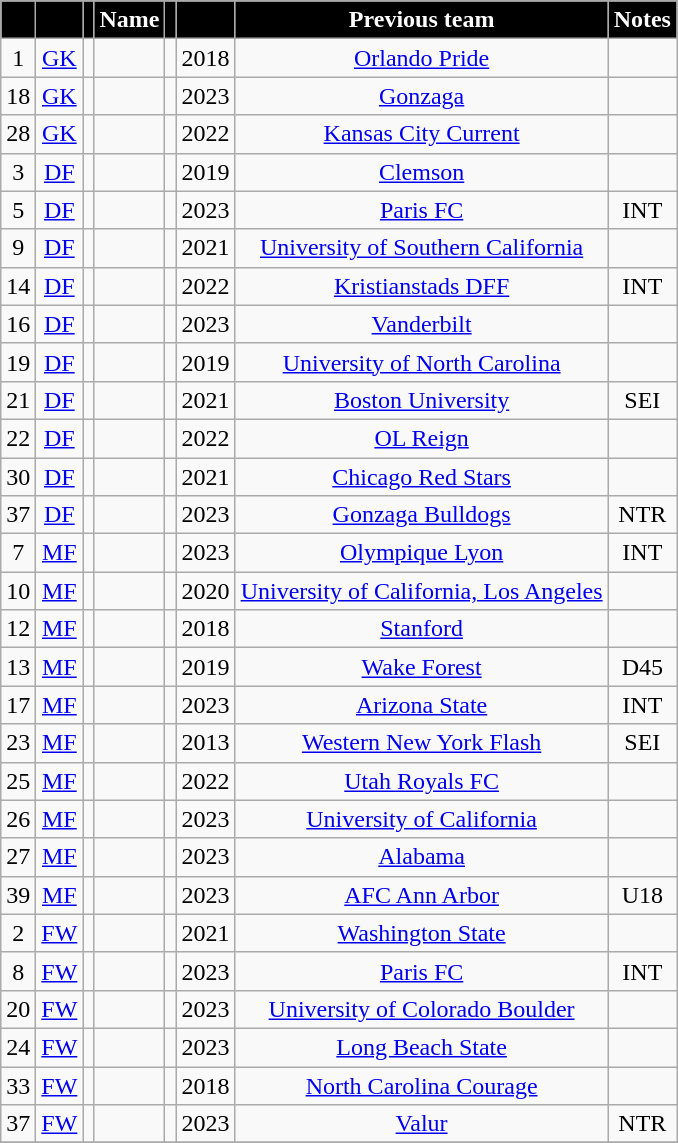<table class="wikitable sortable" style="text-align:center;">
<tr>
<th style="background:#000; color:#fff;" scope="col"></th>
<th style="background:#000; color:#fff;" scope="col"></th>
<th style="background:#000; color:#fff;" scope="col"></th>
<th style="background:#000; color:#fff;" scope="col">Name</th>
<th style="background:#000; color:#fff;" scope="col"></th>
<th style="background:#000; color:#fff;" scope="col"></th>
<th style="background:#000; color:#fff;" scope="col">Previous team</th>
<th style="background:#000; color:#fff;" scope="col">Notes</th>
</tr>
<tr>
<td>1</td>
<td><a href='#'>GK</a></td>
<td></td>
<td></td>
<td></td>
<td>2018</td>
<td> <a href='#'>Orlando Pride</a></td>
<td></td>
</tr>
<tr>
<td>18</td>
<td><a href='#'>GK</a></td>
<td></td>
<td></td>
<td></td>
<td>2023</td>
<td> <a href='#'>Gonzaga</a></td>
<td></td>
</tr>
<tr>
<td>28</td>
<td><a href='#'>GK</a></td>
<td></td>
<td></td>
<td></td>
<td>2022</td>
<td> <a href='#'>Kansas City Current</a></td>
<td></td>
</tr>
<tr>
<td>3</td>
<td><a href='#'>DF</a></td>
<td></td>
<td></td>
<td></td>
<td>2019</td>
<td> <a href='#'>Clemson</a></td>
<td></td>
</tr>
<tr>
<td>5</td>
<td><a href='#'>DF</a></td>
<td></td>
<td></td>
<td></td>
<td>2023</td>
<td> <a href='#'>Paris FC</a></td>
<td>INT</td>
</tr>
<tr>
<td>9</td>
<td><a href='#'>DF</a></td>
<td></td>
<td></td>
<td></td>
<td>2021</td>
<td> <a href='#'>University of Southern California</a></td>
<td></td>
</tr>
<tr>
<td>14</td>
<td><a href='#'>DF</a></td>
<td></td>
<td></td>
<td></td>
<td>2022</td>
<td> <a href='#'>Kristianstads DFF</a></td>
<td>INT</td>
</tr>
<tr>
<td>16</td>
<td><a href='#'>DF</a></td>
<td></td>
<td></td>
<td></td>
<td>2023</td>
<td> <a href='#'>Vanderbilt</a></td>
<td></td>
</tr>
<tr>
<td>19</td>
<td><a href='#'>DF</a></td>
<td></td>
<td></td>
<td></td>
<td>2019</td>
<td> <a href='#'>University of North Carolina</a></td>
<td></td>
</tr>
<tr>
<td>21</td>
<td><a href='#'>DF</a></td>
<td></td>
<td></td>
<td></td>
<td>2021</td>
<td> <a href='#'>Boston University</a></td>
<td>SEI</td>
</tr>
<tr>
<td>22</td>
<td><a href='#'>DF</a></td>
<td></td>
<td></td>
<td></td>
<td>2022</td>
<td> <a href='#'>OL Reign</a></td>
<td></td>
</tr>
<tr>
<td>30</td>
<td><a href='#'>DF</a></td>
<td></td>
<td></td>
<td></td>
<td>2021</td>
<td> <a href='#'>Chicago Red Stars</a></td>
<td></td>
</tr>
<tr>
<td>37</td>
<td><a href='#'>DF</a></td>
<td></td>
<td></td>
<td></td>
<td>2023</td>
<td> <a href='#'>Gonzaga Bulldogs</a></td>
<td>NTR</td>
</tr>
<tr>
<td>7</td>
<td><a href='#'>MF</a></td>
<td></td>
<td></td>
<td></td>
<td>2023</td>
<td> <a href='#'>Olympique Lyon</a></td>
<td>INT</td>
</tr>
<tr>
<td>10</td>
<td><a href='#'>MF</a></td>
<td></td>
<td></td>
<td></td>
<td>2020</td>
<td> <a href='#'>University of California, Los Angeles</a></td>
<td></td>
</tr>
<tr>
<td>12</td>
<td><a href='#'>MF</a></td>
<td></td>
<td></td>
<td></td>
<td>2018</td>
<td> <a href='#'>Stanford</a></td>
<td></td>
</tr>
<tr>
<td>13</td>
<td><a href='#'>MF</a></td>
<td></td>
<td></td>
<td></td>
<td>2019</td>
<td> <a href='#'>Wake Forest</a></td>
<td>D45</td>
</tr>
<tr>
<td>17</td>
<td><a href='#'>MF</a></td>
<td></td>
<td></td>
<td></td>
<td>2023</td>
<td> <a href='#'>Arizona State</a></td>
<td>INT</td>
</tr>
<tr>
<td>23</td>
<td><a href='#'>MF</a></td>
<td></td>
<td></td>
<td></td>
<td>2013</td>
<td> <a href='#'>Western New York Flash</a></td>
<td>SEI</td>
</tr>
<tr>
<td>25</td>
<td><a href='#'>MF</a></td>
<td></td>
<td></td>
<td></td>
<td>2022</td>
<td> <a href='#'>Utah Royals FC</a></td>
<td></td>
</tr>
<tr>
<td>26</td>
<td><a href='#'>MF</a></td>
<td></td>
<td></td>
<td></td>
<td>2023</td>
<td> <a href='#'>University of California</a></td>
<td></td>
</tr>
<tr>
<td>27</td>
<td><a href='#'>MF</a></td>
<td></td>
<td></td>
<td></td>
<td>2023</td>
<td> <a href='#'>Alabama</a></td>
<td></td>
</tr>
<tr>
<td>39</td>
<td><a href='#'>MF</a></td>
<td></td>
<td></td>
<td></td>
<td>2023</td>
<td> <a href='#'>AFC Ann Arbor</a></td>
<td>U18</td>
</tr>
<tr>
<td>2</td>
<td><a href='#'>FW</a></td>
<td></td>
<td></td>
<td></td>
<td>2021</td>
<td> <a href='#'>Washington State</a></td>
<td></td>
</tr>
<tr>
<td>8</td>
<td><a href='#'>FW</a></td>
<td></td>
<td></td>
<td></td>
<td>2023</td>
<td> <a href='#'>Paris FC</a></td>
<td>INT</td>
</tr>
<tr>
<td>20</td>
<td><a href='#'>FW</a></td>
<td></td>
<td></td>
<td></td>
<td>2023</td>
<td> <a href='#'>University of Colorado Boulder</a></td>
<td></td>
</tr>
<tr>
<td>24</td>
<td><a href='#'>FW</a></td>
<td></td>
<td></td>
<td></td>
<td>2023</td>
<td> <a href='#'>Long Beach State</a></td>
<td></td>
</tr>
<tr>
<td>33</td>
<td><a href='#'>FW</a></td>
<td></td>
<td></td>
<td></td>
<td>2018</td>
<td> <a href='#'>North Carolina Courage</a></td>
<td></td>
</tr>
<tr>
<td>37</td>
<td><a href='#'>FW</a></td>
<td></td>
<td></td>
<td></td>
<td>2023</td>
<td> <a href='#'>Valur</a></td>
<td>NTR </td>
</tr>
<tr>
</tr>
</table>
